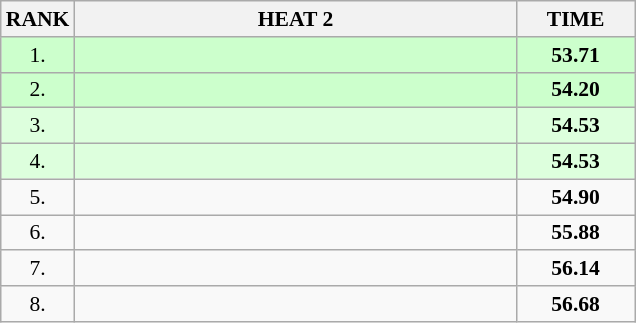<table class="wikitable" style="border-collapse: collapse; font-size: 90%;">
<tr>
<th>RANK</th>
<th style="width: 20em">HEAT 2</th>
<th style="width: 5em">TIME</th>
</tr>
<tr style="background:#ccffcc;">
<td align="center">1.</td>
<td></td>
<td align="center"><strong>53.71</strong></td>
</tr>
<tr style="background:#ccffcc;">
<td align="center">2.</td>
<td></td>
<td align="center"><strong>54.20</strong></td>
</tr>
<tr style="background:#ddffdd;">
<td align="center">3.</td>
<td></td>
<td align="center"><strong>54.53</strong></td>
</tr>
<tr style="background:#ddffdd;">
<td align="center">4.</td>
<td></td>
<td align="center"><strong>54.53</strong></td>
</tr>
<tr>
<td align="center">5.</td>
<td></td>
<td align="center"><strong>54.90</strong></td>
</tr>
<tr>
<td align="center">6.</td>
<td></td>
<td align="center"><strong>55.88</strong></td>
</tr>
<tr>
<td align="center">7.</td>
<td></td>
<td align="center"><strong>56.14</strong></td>
</tr>
<tr>
<td align="center">8.</td>
<td></td>
<td align="center"><strong>56.68</strong></td>
</tr>
</table>
